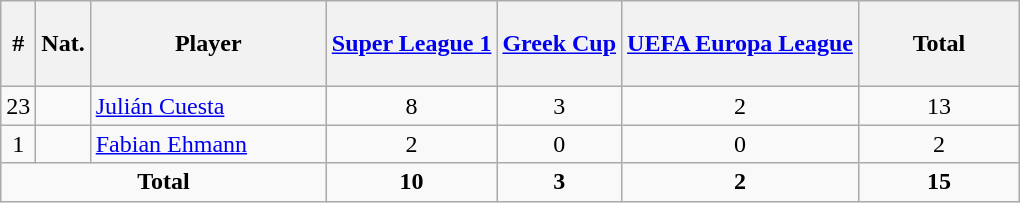<table class="wikitable sortable alternance" ; style="text-align:center; ">
<tr>
<th height=50>#</th>
<th width=10>Nat.</th>
<th width=150>Player</th>
<th height=50><a href='#'>Super League 1</a></th>
<th height=50><a href='#'>Greek Cup</a></th>
<th height=50><a href='#'>UEFA Europa League</a></th>
<th width=100>Total</th>
</tr>
<tr>
<td>23</td>
<td></td>
<td align="left"><a href='#'>Julián Cuesta</a></td>
<td>8</td>
<td>3</td>
<td>2</td>
<td>13</td>
</tr>
<tr>
<td>1</td>
<td></td>
<td align="left"><a href='#'>Fabian Ehmann</a></td>
<td>2</td>
<td>0</td>
<td>0</td>
<td>2</td>
</tr>
<tr class="sortbottom">
<td colspan="3"><strong>Total</strong></td>
<td><strong>10</strong></td>
<td><strong>3</strong></td>
<td><strong>2</strong></td>
<td><strong>15</strong></td>
</tr>
</table>
